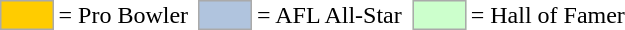<table>
<tr>
<td style="background-color:#FFCC00; border:1px solid #aaaaaa; width:2em;"></td>
<td>= Pro Bowler </td>
<td></td>
<td style="background-color:lightsteelblue; border:1px solid #aaaaaa; width:2em;"></td>
<td>= AFL All-Star </td>
<td></td>
<td style="background-color:#CCFFCC; border:1px solid #aaaaaa; width:2em;"></td>
<td>= Hall of Famer</td>
</tr>
</table>
